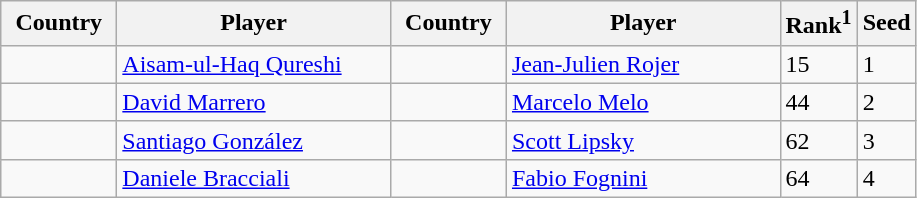<table class="sortable wikitable">
<tr>
<th width="70">Country</th>
<th width="175">Player</th>
<th width="70">Country</th>
<th width="175">Player</th>
<th>Rank<sup>1</sup></th>
<th>Seed</th>
</tr>
<tr>
<td></td>
<td><a href='#'>Aisam-ul-Haq Qureshi</a></td>
<td></td>
<td><a href='#'>Jean-Julien Rojer</a></td>
<td>15</td>
<td>1</td>
</tr>
<tr>
<td></td>
<td><a href='#'>David Marrero</a></td>
<td></td>
<td><a href='#'>Marcelo Melo</a></td>
<td>44</td>
<td>2</td>
</tr>
<tr>
<td></td>
<td><a href='#'>Santiago González</a></td>
<td></td>
<td><a href='#'>Scott Lipsky</a></td>
<td>62</td>
<td>3</td>
</tr>
<tr>
<td></td>
<td><a href='#'>Daniele Bracciali</a></td>
<td></td>
<td><a href='#'>Fabio Fognini</a></td>
<td>64</td>
<td>4</td>
</tr>
</table>
